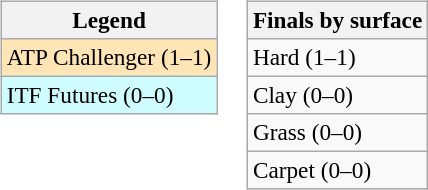<table>
<tr valign=top>
<td><br><table class=wikitable style=font-size:97%>
<tr>
<th>Legend</th>
</tr>
<tr bgcolor=moccasin>
<td>ATP Challenger (1–1)</td>
</tr>
<tr bgcolor=cffcff>
<td>ITF Futures (0–0)</td>
</tr>
</table>
</td>
<td><br><table class=wikitable style=font-size:97%>
<tr>
<th>Finals by surface</th>
</tr>
<tr>
<td>Hard (1–1)</td>
</tr>
<tr>
<td>Clay (0–0)</td>
</tr>
<tr>
<td>Grass (0–0)</td>
</tr>
<tr>
<td>Carpet (0–0)</td>
</tr>
</table>
</td>
</tr>
</table>
